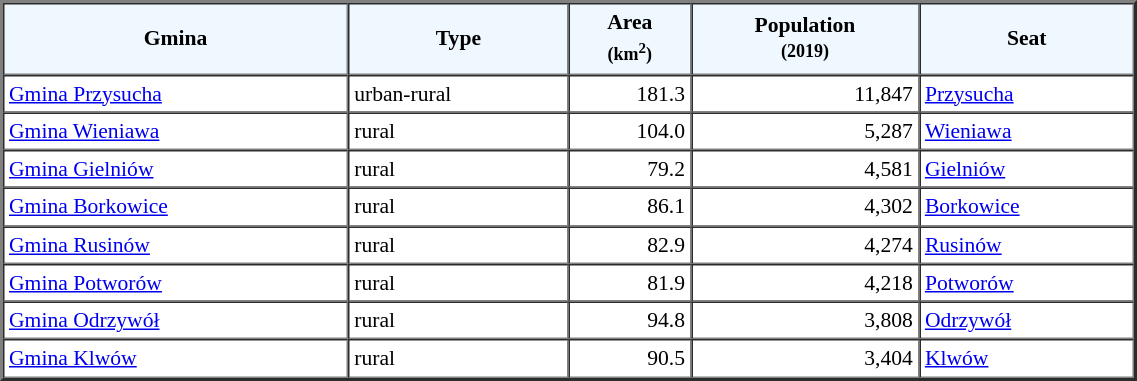<table width="60%" border="2" cellpadding="3" cellspacing="0" style="font-size:90%;line-height:120%;">
<tr bgcolor="F0F8FF">
<td style="text-align:center;"><strong>Gmina</strong></td>
<td style="text-align:center;"><strong>Type</strong></td>
<td style="text-align:center;"><strong>Area<br><small>(km<sup>2</sup>)</small></strong></td>
<td style="text-align:center;"><strong>Population<br><small>(2019)</small></strong></td>
<td style="text-align:center;"><strong>Seat</strong></td>
</tr>
<tr>
<td><a href='#'>Gmina Przysucha</a></td>
<td>urban-rural</td>
<td style="text-align:right;">181.3</td>
<td style="text-align:right;">11,847</td>
<td><a href='#'>Przysucha</a></td>
</tr>
<tr>
<td><a href='#'>Gmina Wieniawa</a></td>
<td>rural</td>
<td style="text-align:right;">104.0</td>
<td style="text-align:right;">5,287</td>
<td><a href='#'>Wieniawa</a></td>
</tr>
<tr>
<td><a href='#'>Gmina Gielniów</a></td>
<td>rural</td>
<td style="text-align:right;">79.2</td>
<td style="text-align:right;">4,581</td>
<td><a href='#'>Gielniów</a></td>
</tr>
<tr>
<td><a href='#'>Gmina Borkowice</a></td>
<td>rural</td>
<td style="text-align:right;">86.1</td>
<td style="text-align:right;">4,302</td>
<td><a href='#'>Borkowice</a></td>
</tr>
<tr>
<td><a href='#'>Gmina Rusinów</a></td>
<td>rural</td>
<td style="text-align:right;">82.9</td>
<td style="text-align:right;">4,274</td>
<td><a href='#'>Rusinów</a></td>
</tr>
<tr>
<td><a href='#'>Gmina Potworów</a></td>
<td>rural</td>
<td style="text-align:right;">81.9</td>
<td style="text-align:right;">4,218</td>
<td><a href='#'>Potworów</a></td>
</tr>
<tr>
<td><a href='#'>Gmina Odrzywół</a></td>
<td>rural</td>
<td style="text-align:right;">94.8</td>
<td style="text-align:right;">3,808</td>
<td><a href='#'>Odrzywół</a></td>
</tr>
<tr>
<td><a href='#'>Gmina Klwów</a></td>
<td>rural</td>
<td style="text-align:right;">90.5</td>
<td style="text-align:right;">3,404</td>
<td><a href='#'>Klwów</a></td>
</tr>
<tr>
</tr>
</table>
